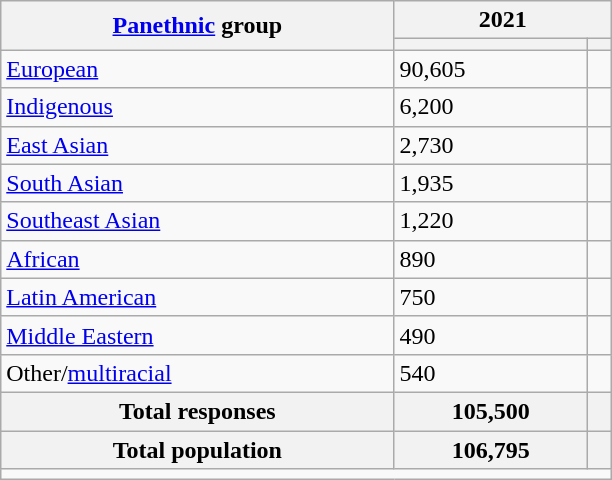<table class="wikitable collapsible sortable">
<tr>
<th rowspan="2"><a href='#'>Panethnic</a> group</th>
<th colspan="2">2021</th>
</tr>
<tr>
<th><a href='#'></a></th>
<th></th>
</tr>
<tr>
<td><a href='#'>European</a></td>
<td>90,605</td>
<td></td>
</tr>
<tr>
<td><a href='#'>Indigenous</a></td>
<td>6,200</td>
<td></td>
</tr>
<tr>
<td><a href='#'>East Asian</a></td>
<td>2,730</td>
<td></td>
</tr>
<tr>
<td><a href='#'>South Asian</a></td>
<td>1,935</td>
<td></td>
</tr>
<tr>
<td><a href='#'>Southeast Asian</a></td>
<td>1,220</td>
<td></td>
</tr>
<tr>
<td><a href='#'>African</a></td>
<td>890</td>
<td></td>
</tr>
<tr>
<td><a href='#'>Latin American</a></td>
<td>750</td>
<td></td>
</tr>
<tr>
<td><a href='#'>Middle Eastern</a></td>
<td>490</td>
<td></td>
</tr>
<tr>
<td>Other/<a href='#'>multiracial</a></td>
<td>540</td>
<td></td>
</tr>
<tr>
<th>Total responses</th>
<th>105,500</th>
<th></th>
</tr>
<tr class="sortbottom">
<th>Total population</th>
<th>106,795</th>
<th></th>
</tr>
<tr class="sortbottom">
<td colspan="15" style="width: 25em;"></td>
</tr>
</table>
